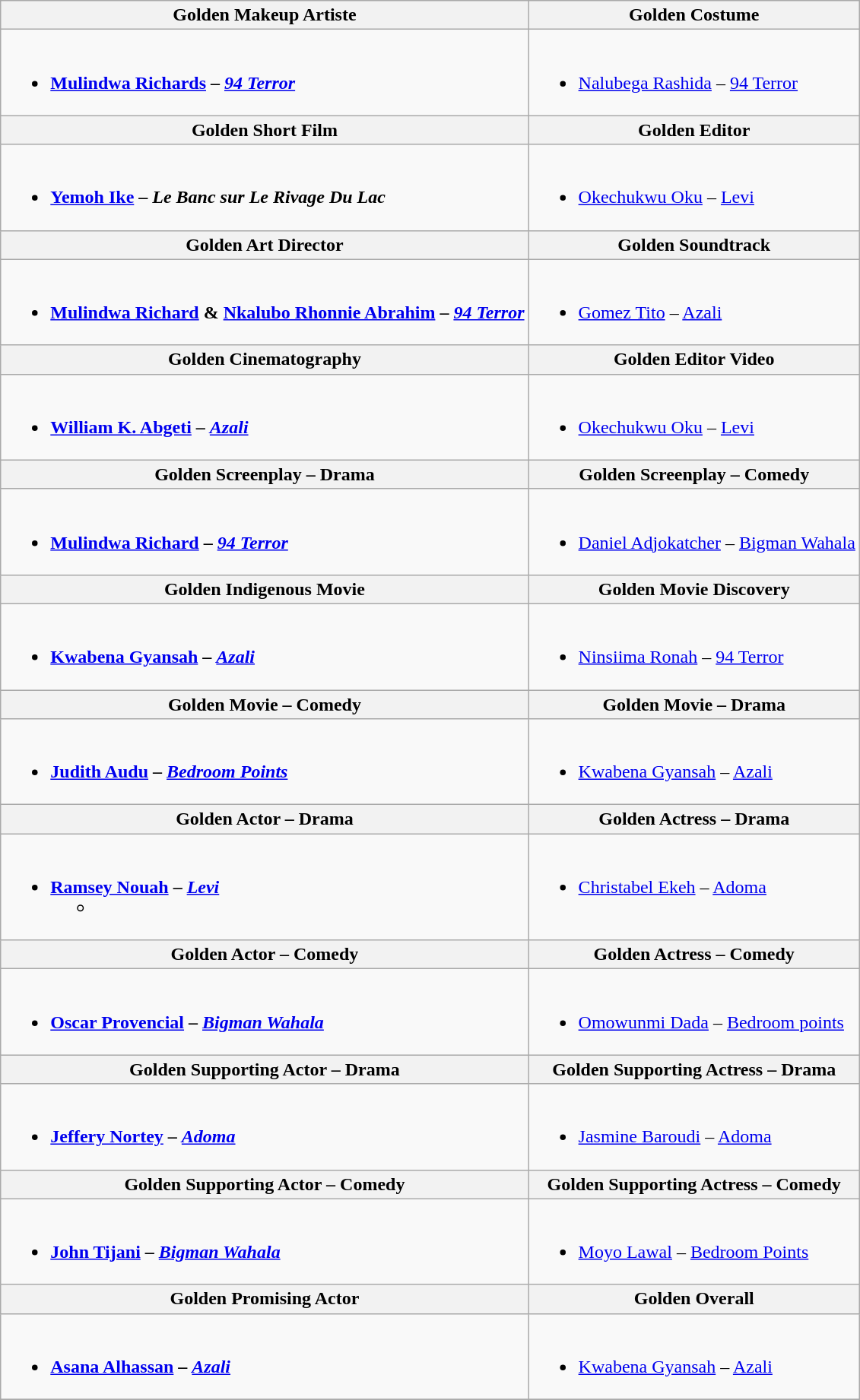<table class=wikitable style="width=100%">
<tr>
<th>Golden Makeup Artiste</th>
<th>Golden Costume</th>
</tr>
<tr>
<td valign="top"><br><ul><li><strong><a href='#'>Mulindwa Richards</a> – <em><a href='#'>94 Terror</a><strong><em></li></ul></td>
<td valign="top"><br><ul><li></strong><a href='#'>Nalubega Rashida</a> – </em><a href='#'>94 Terror</a></em></strong></li></ul></td>
</tr>
<tr>
<th>Golden Short Film</th>
<th>Golden Editor</th>
</tr>
<tr>
<td><br><ul><li><strong><a href='#'>Yemoh Ike</a> – <em>Le Banc sur Le Rivage Du Lac<strong><em></li></ul></td>
<td><br><ul><li></strong><a href='#'>Okechukwu Oku</a> – </em><a href='#'>Levi</a></em></strong></li></ul></td>
</tr>
<tr>
<th>Golden Art Director</th>
<th>Golden Soundtrack</th>
</tr>
<tr>
<td><br><ul><li><strong><a href='#'>Mulindwa Richard</a> & <a href='#'>Nkalubo Rhonnie Abrahim</a> – <em><a href='#'>94 Terror</a><strong><em></li></ul></td>
<td><br><ul><li></strong><a href='#'>Gomez Tito</a> – </em><a href='#'>Azali</a></em></strong></li></ul></td>
</tr>
<tr>
<th>Golden Cinematography</th>
<th>Golden Editor Video</th>
</tr>
<tr>
<td><br><ul><li><strong><a href='#'>William K. Abgeti</a> – <em><a href='#'>Azali</a><strong><em></li></ul></td>
<td><br><ul><li></strong><a href='#'>Okechukwu Oku</a><strong> </strong>– </em><a href='#'>Levi</a></em></strong></li></ul></td>
</tr>
<tr>
<th>Golden Screenplay – Drama</th>
<th>Golden Screenplay – Comedy</th>
</tr>
<tr>
<td valign="top"><br><ul><li><strong><a href='#'>Mulindwa Richard</a> – <em><a href='#'>94 Terror</a><strong><em></li></ul></td>
<td valign="top"><br><ul><li></strong><a href='#'>Daniel Adjokatcher</a> – </em><a href='#'>Bigman Wahala</a></em></strong></li></ul></td>
</tr>
<tr>
<th>Golden Indigenous Movie</th>
<th>Golden Movie Discovery</th>
</tr>
<tr>
<td><br><ul><li><strong><a href='#'>Kwabena Gyansah</a></strong> <strong>– <em><a href='#'>Azali</a><strong><em></li></ul></td>
<td><br><ul><li></strong><a href='#'>Ninsiima Ronah</a> – </em><a href='#'>94 Terror</a></em></strong></li></ul></td>
</tr>
<tr>
<th>Golden Movie – Comedy</th>
<th>Golden Movie – Drama</th>
</tr>
<tr>
<td><br><ul><li><strong><a href='#'>Judith Audu</a> – <em><a href='#'>Bedroom Points</a><strong><em></li></ul></td>
<td><br><ul><li></strong><a href='#'>Kwabena Gyansah</a><strong> </strong>– </em><a href='#'>Azali</a></em></strong></li></ul></td>
</tr>
<tr>
<th>Golden Actor – Drama</th>
<th>Golden Actress – Drama</th>
</tr>
<tr>
<td valign="top"><br><ul><li><strong><a href='#'>Ramsey Nouah</a> – <em><a href='#'>Levi</a><strong><em><ul><li></li></ul></li></ul></td>
<td valign="top"><br><ul><li></strong><a href='#'>Christabel Ekeh</a> – </em><a href='#'>Adoma</a></em></strong></li></ul></td>
</tr>
<tr>
<th>Golden Actor – Comedy</th>
<th>Golden Actress – Comedy</th>
</tr>
<tr>
<td valign="top"><br><ul><li><strong><a href='#'>Oscar Provencial</a> – <em><a href='#'>Bigman Wahala</a><strong><em></li></ul></td>
<td valign="top"><br><ul><li></strong><a href='#'>Omowunmi Dada</a> – </em><a href='#'>Bedroom points</a></em></strong></li></ul></td>
</tr>
<tr>
<th>Golden Supporting Actor – Drama</th>
<th>Golden Supporting Actress – Drama</th>
</tr>
<tr>
<td valign="top"><br><ul><li><strong><a href='#'>Jeffery Nortey</a> – <em><a href='#'>Adoma</a><strong><em></li></ul></td>
<td valign="top"><br><ul><li></strong><a href='#'>Jasmine Baroudi</a> – </em><a href='#'>Adoma</a></em></strong></li></ul></td>
</tr>
<tr>
<th>Golden Supporting Actor – Comedy</th>
<th>Golden Supporting Actress – Comedy</th>
</tr>
<tr>
<td valign="top"><br><ul><li><strong><a href='#'>John Tijani</a> – <em><a href='#'>Bigman Wahala</a><strong><em></li></ul></td>
<td valign="top"><br><ul><li></strong><a href='#'>Moyo Lawal</a> – </em><a href='#'>Bedroom Points</a></em></strong></li></ul></td>
</tr>
<tr>
<th>Golden Promising Actor</th>
<th>Golden Overall</th>
</tr>
<tr>
<td valign="top"><br><ul><li><strong><a href='#'>Asana Alhassan</a> – <em><a href='#'>Azali</a><strong><em></li></ul></td>
<td valign="top"><br><ul><li></strong><a href='#'>Kwabena Gyansah</a> – </em><a href='#'>Azali</a></em></strong></li></ul></td>
</tr>
<tr>
</tr>
</table>
